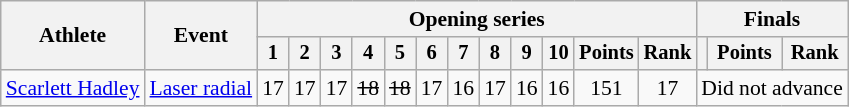<table class=wikitable style=font-size:90%;text-align:center>
<tr>
<th rowspan=2>Athlete</th>
<th rowspan=2>Event</th>
<th colspan=12>Opening series</th>
<th colspan=3>Finals</th>
</tr>
<tr style=font-size:95%>
<th>1</th>
<th>2</th>
<th>3</th>
<th>4</th>
<th>5</th>
<th>6</th>
<th>7</th>
<th>8</th>
<th>9</th>
<th>10</th>
<th>Points</th>
<th>Rank</th>
<th></th>
<th>Points</th>
<th>Rank</th>
</tr>
<tr>
<td align="left"><a href='#'>Scarlett Hadley</a></td>
<td align="left"><a href='#'>Laser radial</a></td>
<td>17</td>
<td>17</td>
<td>17</td>
<td><s>18<br></s></td>
<td><s>18<br></s></td>
<td>17</td>
<td>16</td>
<td>17</td>
<td>16</td>
<td>16</td>
<td>151</td>
<td>17</td>
<td colspan=3>Did not advance</td>
</tr>
</table>
